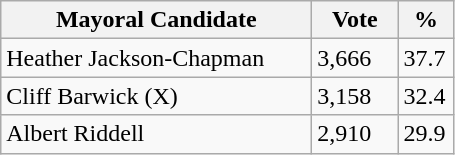<table class="wikitable">
<tr>
<th bgcolor="#DDDDFF" width="200px">Mayoral Candidate </th>
<th bgcolor="#DDDDFF" width="50px">Vote</th>
<th bgcolor="#DDDDFF" width="30px">%</th>
</tr>
<tr>
<td>Heather Jackson-Chapman</td>
<td>3,666</td>
<td>37.7</td>
</tr>
<tr>
<td>Cliff Barwick (X)</td>
<td>3,158</td>
<td>32.4</td>
</tr>
<tr>
<td>Albert Riddell</td>
<td>2,910</td>
<td>29.9</td>
</tr>
</table>
